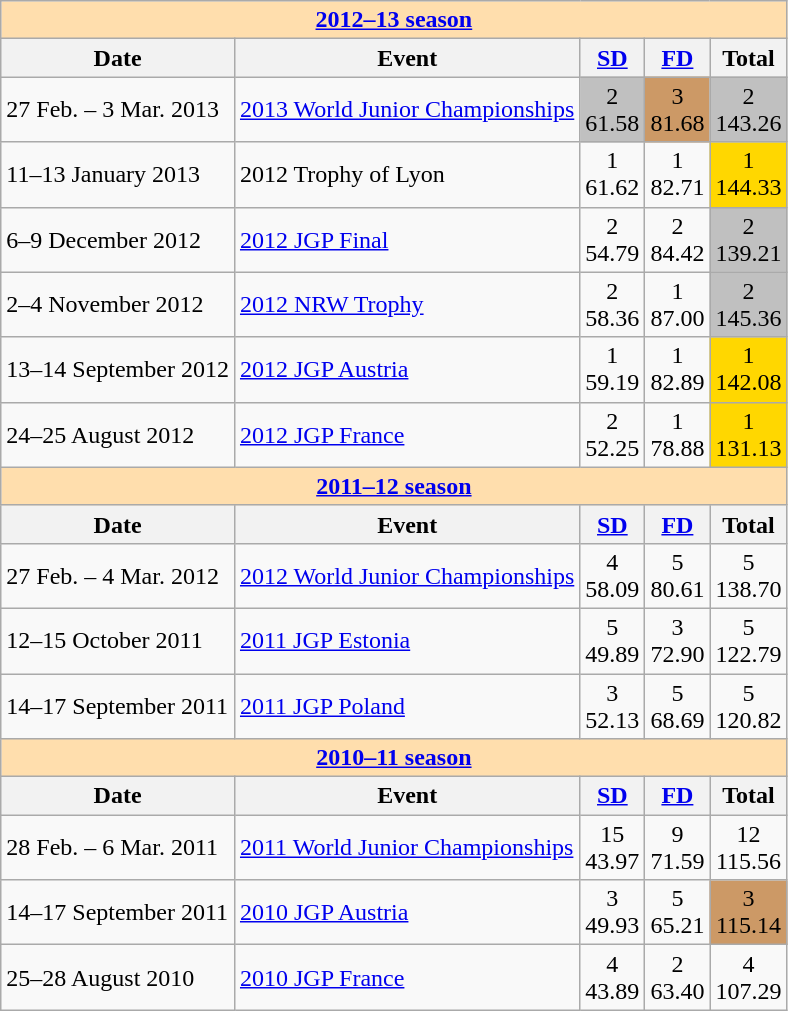<table class="wikitable">
<tr>
<th style="background-color: #ffdead; " colspan=5 align=center><a href='#'>2012–13 season</a></th>
</tr>
<tr>
<th>Date</th>
<th>Event</th>
<th><a href='#'>SD</a></th>
<th><a href='#'>FD</a></th>
<th>Total</th>
</tr>
<tr>
<td>27 Feb. – 3 Mar. 2013</td>
<td><a href='#'>2013 World Junior Championships</a></td>
<td align=center bgcolor=silver>2 <br> 61.58</td>
<td align="center" bgcolor="#cc9966">3 <br> 81.68</td>
<td align=center bgcolor=silver>2 <br> 143.26</td>
</tr>
<tr>
<td>11–13 January 2013</td>
<td>2012 Trophy of Lyon</td>
<td align=center>1 <br> 61.62</td>
<td align=center>1 <br> 82.71</td>
<td align=center bgcolor=gold>1 <br> 144.33</td>
</tr>
<tr>
<td>6–9 December 2012</td>
<td><a href='#'>2012 JGP Final</a></td>
<td align=center>2 <br> 54.79</td>
<td align=center>2 <br> 84.42</td>
<td align=center bgcolor=silver>2 <br> 139.21</td>
</tr>
<tr>
<td>2–4 November 2012</td>
<td><a href='#'>2012 NRW Trophy</a></td>
<td align=center>2 <br> 58.36</td>
<td align=center>1 <br> 87.00</td>
<td align=center bgcolor=silver>2 <br> 145.36</td>
</tr>
<tr>
<td>13–14 September 2012</td>
<td><a href='#'>2012 JGP Austria</a></td>
<td align=center>1 <br> 59.19</td>
<td align=center>1 <br> 82.89</td>
<td align=center bgcolor=gold>1 <br> 142.08</td>
</tr>
<tr>
<td>24–25 August 2012</td>
<td><a href='#'>2012 JGP France</a></td>
<td align=center>2 <br> 52.25</td>
<td align=center>1 <br> 78.88</td>
<td align=center bgcolor=gold>1 <br> 131.13</td>
</tr>
<tr>
<th style="background-color: #ffdead; " colspan=5 align=center><a href='#'>2011–12 season</a></th>
</tr>
<tr>
<th>Date</th>
<th>Event</th>
<th><a href='#'>SD</a></th>
<th><a href='#'>FD</a></th>
<th>Total</th>
</tr>
<tr>
<td>27 Feb. – 4 Mar. 2012</td>
<td><a href='#'>2012 World Junior Championships</a></td>
<td align=center>4 <br> 58.09</td>
<td align=center>5 <br> 80.61</td>
<td align=center>5 <br> 138.70</td>
</tr>
<tr>
<td>12–15 October 2011</td>
<td><a href='#'>2011 JGP Estonia</a></td>
<td align=center>5 <br> 49.89</td>
<td align=center>3 <br> 72.90</td>
<td align=center>5 <br> 122.79</td>
</tr>
<tr>
<td>14–17 September 2011</td>
<td><a href='#'>2011 JGP Poland</a></td>
<td align=center>3 <br> 52.13</td>
<td align=center>5 <br> 68.69</td>
<td align=center>5 <br> 120.82</td>
</tr>
<tr>
<th style="background-color: #ffdead;" colspan=5 align=center><a href='#'>2010–11 season</a></th>
</tr>
<tr>
<th>Date</th>
<th>Event</th>
<th><a href='#'>SD</a></th>
<th><a href='#'>FD</a></th>
<th>Total</th>
</tr>
<tr>
<td>28 Feb. – 6 Mar. 2011</td>
<td><a href='#'>2011 World Junior Championships</a></td>
<td align=center>15 <br> 43.97</td>
<td align=center>9 <br> 71.59</td>
<td align=center>12 <br> 115.56</td>
</tr>
<tr>
<td>14–17 September 2011</td>
<td><a href='#'>2010 JGP Austria</a></td>
<td align=center>3 <br> 49.93</td>
<td align=center>5 <br> 65.21</td>
<td align="center" bgcolor="#cc9966">3 <br> 115.14</td>
</tr>
<tr>
<td>25–28 August 2010</td>
<td><a href='#'>2010 JGP France</a></td>
<td align=center>4 <br> 43.89</td>
<td align=center>2 <br> 63.40</td>
<td align=center>4 <br> 107.29</td>
</tr>
</table>
